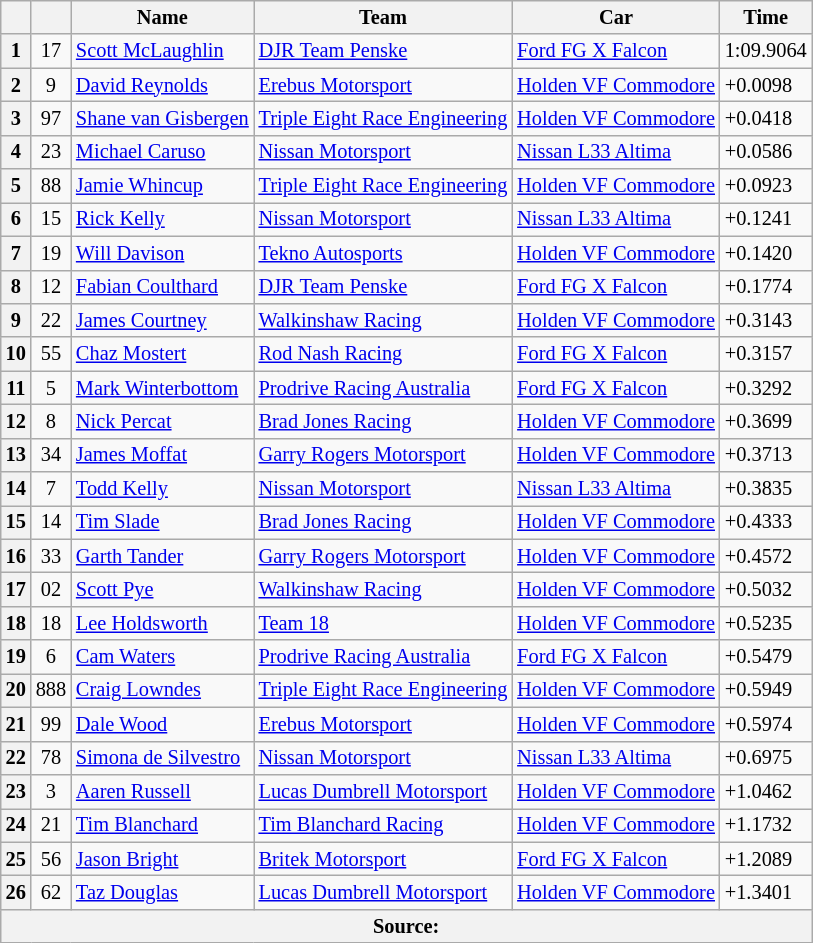<table class="wikitable" style="font-size: 85%">
<tr>
<th></th>
<th></th>
<th>Name</th>
<th>Team</th>
<th>Car</th>
<th>Time</th>
</tr>
<tr>
<th>1</th>
<td align="center">17</td>
<td> <a href='#'>Scott McLaughlin</a></td>
<td><a href='#'>DJR Team Penske</a></td>
<td><a href='#'>Ford FG X Falcon</a></td>
<td>1:09.9064</td>
</tr>
<tr>
<th>2</th>
<td align="center">9</td>
<td> <a href='#'>David Reynolds</a></td>
<td><a href='#'>Erebus Motorsport</a></td>
<td><a href='#'>Holden VF Commodore</a></td>
<td>+0.0098</td>
</tr>
<tr>
<th>3</th>
<td align="center">97</td>
<td> <a href='#'>Shane van Gisbergen</a></td>
<td><a href='#'>Triple Eight Race Engineering</a></td>
<td><a href='#'>Holden VF Commodore</a></td>
<td>+0.0418</td>
</tr>
<tr>
<th>4</th>
<td align="center">23</td>
<td> <a href='#'>Michael Caruso</a></td>
<td><a href='#'>Nissan Motorsport</a></td>
<td><a href='#'>Nissan L33 Altima</a></td>
<td>+0.0586</td>
</tr>
<tr>
<th>5</th>
<td align="center">88</td>
<td> <a href='#'>Jamie Whincup</a></td>
<td><a href='#'>Triple Eight Race Engineering</a></td>
<td><a href='#'>Holden VF Commodore</a></td>
<td>+0.0923</td>
</tr>
<tr>
<th>6</th>
<td align="center">15</td>
<td> <a href='#'>Rick Kelly</a></td>
<td><a href='#'>Nissan Motorsport</a></td>
<td><a href='#'>Nissan L33 Altima</a></td>
<td>+0.1241</td>
</tr>
<tr>
<th>7</th>
<td align="center">19</td>
<td> <a href='#'>Will Davison</a></td>
<td><a href='#'>Tekno Autosports</a></td>
<td><a href='#'>Holden VF Commodore</a></td>
<td>+0.1420</td>
</tr>
<tr>
<th>8</th>
<td align="center">12</td>
<td> <a href='#'>Fabian Coulthard</a></td>
<td><a href='#'>DJR Team Penske</a></td>
<td><a href='#'>Ford FG X Falcon</a></td>
<td>+0.1774</td>
</tr>
<tr>
<th>9</th>
<td align="center">22</td>
<td> <a href='#'>James Courtney</a></td>
<td><a href='#'>Walkinshaw Racing</a></td>
<td><a href='#'>Holden VF Commodore</a></td>
<td>+0.3143</td>
</tr>
<tr>
<th>10</th>
<td align="center">55</td>
<td> <a href='#'>Chaz Mostert</a></td>
<td><a href='#'>Rod Nash Racing</a></td>
<td><a href='#'>Ford FG X Falcon</a></td>
<td>+0.3157</td>
</tr>
<tr>
<th>11</th>
<td align="center">5</td>
<td> <a href='#'>Mark Winterbottom</a></td>
<td><a href='#'>Prodrive Racing Australia</a></td>
<td><a href='#'>Ford FG X Falcon</a></td>
<td>+0.3292</td>
</tr>
<tr>
<th>12</th>
<td align="center">8</td>
<td> <a href='#'>Nick Percat</a></td>
<td><a href='#'>Brad Jones Racing</a></td>
<td><a href='#'>Holden VF Commodore</a></td>
<td>+0.3699</td>
</tr>
<tr>
<th>13</th>
<td align="center">34</td>
<td> <a href='#'>James Moffat</a></td>
<td><a href='#'>Garry Rogers Motorsport</a></td>
<td><a href='#'>Holden VF Commodore</a></td>
<td>+0.3713</td>
</tr>
<tr>
<th>14</th>
<td align="center">7</td>
<td> <a href='#'>Todd Kelly</a></td>
<td><a href='#'>Nissan Motorsport</a></td>
<td><a href='#'>Nissan L33 Altima</a></td>
<td>+0.3835</td>
</tr>
<tr>
<th>15</th>
<td align="center">14</td>
<td> <a href='#'>Tim Slade</a></td>
<td><a href='#'>Brad Jones Racing</a></td>
<td><a href='#'>Holden VF Commodore</a></td>
<td>+0.4333</td>
</tr>
<tr>
<th>16</th>
<td align="center">33</td>
<td> <a href='#'>Garth Tander</a></td>
<td><a href='#'>Garry Rogers Motorsport</a></td>
<td><a href='#'>Holden VF Commodore</a></td>
<td>+0.4572</td>
</tr>
<tr>
<th>17</th>
<td align="center">02</td>
<td> <a href='#'>Scott Pye</a></td>
<td><a href='#'>Walkinshaw Racing</a></td>
<td><a href='#'>Holden VF Commodore</a></td>
<td>+0.5032</td>
</tr>
<tr>
<th>18</th>
<td align="center">18</td>
<td> <a href='#'>Lee Holdsworth</a></td>
<td><a href='#'>Team 18</a></td>
<td><a href='#'>Holden VF Commodore</a></td>
<td>+0.5235</td>
</tr>
<tr>
<th>19</th>
<td align="center">6</td>
<td> <a href='#'>Cam Waters</a></td>
<td><a href='#'>Prodrive Racing Australia</a></td>
<td><a href='#'>Ford FG X Falcon</a></td>
<td>+0.5479</td>
</tr>
<tr>
<th>20</th>
<td align="center">888</td>
<td> <a href='#'>Craig Lowndes</a></td>
<td><a href='#'>Triple Eight Race Engineering</a></td>
<td><a href='#'>Holden VF Commodore</a></td>
<td>+0.5949</td>
</tr>
<tr>
<th>21</th>
<td align="center">99</td>
<td> <a href='#'>Dale Wood</a></td>
<td><a href='#'>Erebus Motorsport</a></td>
<td><a href='#'>Holden VF Commodore</a></td>
<td>+0.5974</td>
</tr>
<tr>
<th>22</th>
<td align="center">78</td>
<td> <a href='#'>Simona de Silvestro</a></td>
<td><a href='#'>Nissan Motorsport</a></td>
<td><a href='#'>Nissan L33 Altima</a></td>
<td>+0.6975</td>
</tr>
<tr>
<th>23</th>
<td align="center">3</td>
<td> <a href='#'>Aaren Russell</a></td>
<td><a href='#'>Lucas Dumbrell Motorsport</a></td>
<td><a href='#'>Holden VF Commodore</a></td>
<td>+1.0462</td>
</tr>
<tr>
<th>24</th>
<td align="center">21</td>
<td> <a href='#'>Tim Blanchard</a></td>
<td><a href='#'>Tim Blanchard Racing</a></td>
<td><a href='#'>Holden VF Commodore</a></td>
<td>+1.1732</td>
</tr>
<tr>
<th>25</th>
<td align="center">56</td>
<td> <a href='#'>Jason Bright</a></td>
<td><a href='#'>Britek Motorsport</a></td>
<td><a href='#'>Ford FG X Falcon</a></td>
<td>+1.2089</td>
</tr>
<tr>
<th>26</th>
<td align="center">62</td>
<td> <a href='#'>Taz Douglas</a></td>
<td><a href='#'>Lucas Dumbrell Motorsport</a></td>
<td><a href='#'>Holden VF Commodore</a></td>
<td>+1.3401</td>
</tr>
<tr>
<th colspan="6">Source:</th>
</tr>
</table>
